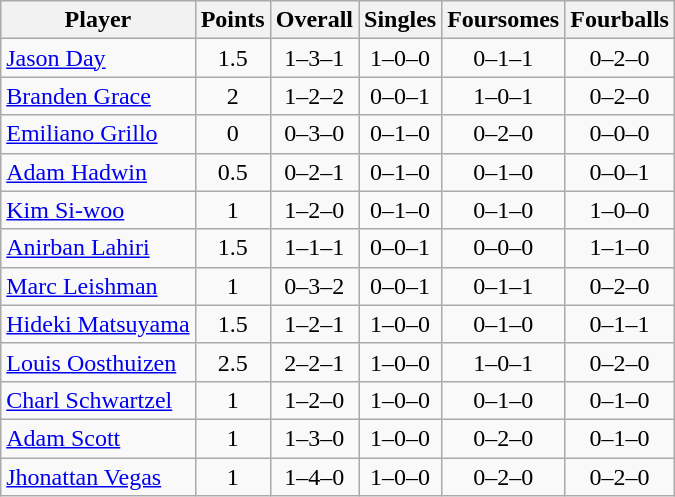<table class="wikitable sortable" style="text-align:center">
<tr>
<th>Player</th>
<th>Points</th>
<th>Overall</th>
<th>Singles</th>
<th>Foursomes</th>
<th>Fourballs</th>
</tr>
<tr>
<td align=left><a href='#'>Jason Day</a></td>
<td>1.5</td>
<td>1–3–1</td>
<td>1–0–0</td>
<td>0–1–1</td>
<td>0–2–0</td>
</tr>
<tr>
<td align=left><a href='#'>Branden Grace</a></td>
<td>2</td>
<td>1–2–2</td>
<td>0–0–1</td>
<td>1–0–1</td>
<td>0–2–0</td>
</tr>
<tr>
<td align=left><a href='#'>Emiliano Grillo</a></td>
<td>0</td>
<td>0–3–0</td>
<td>0–1–0</td>
<td>0–2–0</td>
<td>0–0–0</td>
</tr>
<tr>
<td align=left><a href='#'>Adam Hadwin</a></td>
<td>0.5</td>
<td>0–2–1</td>
<td>0–1–0</td>
<td>0–1–0</td>
<td>0–0–1</td>
</tr>
<tr>
<td align=left><a href='#'>Kim Si-woo</a></td>
<td>1</td>
<td>1–2–0</td>
<td>0–1–0</td>
<td>0–1–0</td>
<td>1–0–0</td>
</tr>
<tr>
<td align=left><a href='#'>Anirban Lahiri</a></td>
<td>1.5</td>
<td>1–1–1</td>
<td>0–0–1</td>
<td>0–0–0</td>
<td>1–1–0</td>
</tr>
<tr>
<td align=left><a href='#'>Marc Leishman</a></td>
<td>1</td>
<td>0–3–2</td>
<td>0–0–1</td>
<td>0–1–1</td>
<td>0–2–0</td>
</tr>
<tr>
<td align=left><a href='#'>Hideki Matsuyama</a></td>
<td>1.5</td>
<td>1–2–1</td>
<td>1–0–0</td>
<td>0–1–0</td>
<td>0–1–1</td>
</tr>
<tr>
<td align=left><a href='#'>Louis Oosthuizen</a></td>
<td>2.5</td>
<td>2–2–1</td>
<td>1–0–0</td>
<td>1–0–1</td>
<td>0–2–0</td>
</tr>
<tr>
<td align=left><a href='#'>Charl Schwartzel</a></td>
<td>1</td>
<td>1–2–0</td>
<td>1–0–0</td>
<td>0–1–0</td>
<td>0–1–0</td>
</tr>
<tr>
<td align=left><a href='#'>Adam Scott</a></td>
<td>1</td>
<td>1–3–0</td>
<td>1–0–0</td>
<td>0–2–0</td>
<td>0–1–0</td>
</tr>
<tr>
<td align=left><a href='#'>Jhonattan Vegas</a></td>
<td>1</td>
<td>1–4–0</td>
<td>1–0–0</td>
<td>0–2–0</td>
<td>0–2–0</td>
</tr>
</table>
